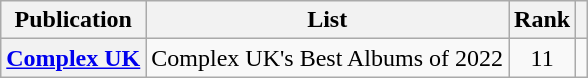<table class="wikitable sortable plainrowheaders">
<tr>
<th scope="col">Publication</th>
<th scope="col" class="unsortable">List</th>
<th scope="col">Rank</th>
<th scope="col" class="unsortable"></th>
</tr>
<tr>
<th scope="row"><a href='#'>Complex UK</a></th>
<td>Complex UK's Best Albums of 2022</td>
<td style="text-align: center;">11</td>
<td style="text-align: center;"></td>
</tr>
</table>
